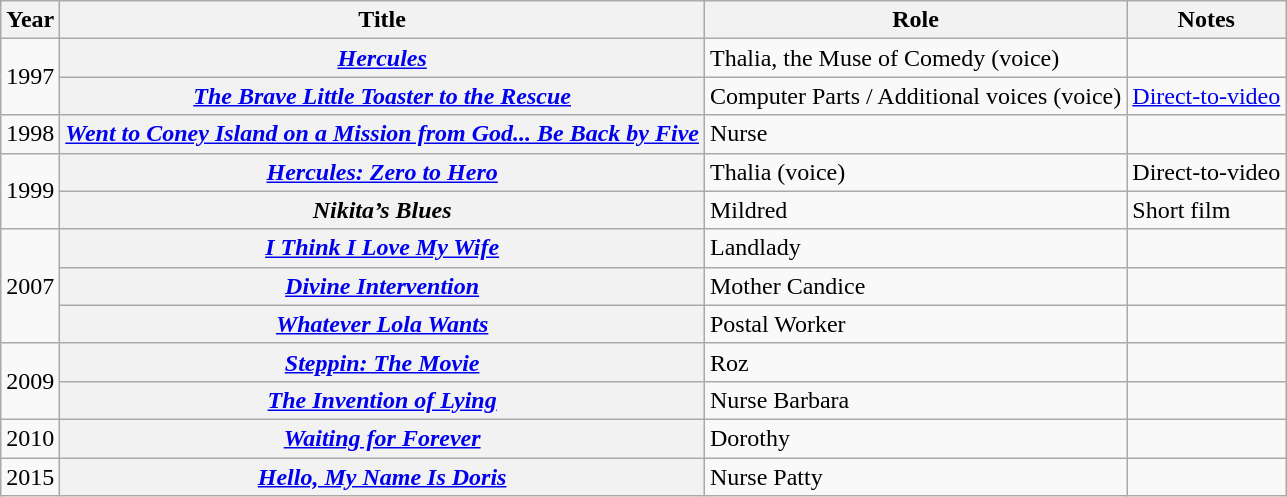<table class="wikitable plainrowheaders sortable">
<tr>
<th scope="col">Year</th>
<th scope="col">Title</th>
<th scope="col" class="unsortable">Role</th>
<th scope="col" class="unsortable">Notes</th>
</tr>
<tr>
<td rowspan=2>1997</td>
<th scope="row"><em><a href='#'>Hercules</a></em></th>
<td>Thalia, the Muse of Comedy (voice)</td>
<td></td>
</tr>
<tr>
<th scope="row"><em><a href='#'>The Brave Little Toaster to the Rescue</a></em></th>
<td>Computer Parts / Additional voices (voice)</td>
<td><a href='#'>Direct-to-video</a></td>
</tr>
<tr>
<td>1998</td>
<th scope="row"><em><a href='#'>Went to Coney Island on a Mission from God... Be Back by Five</a></em></th>
<td>Nurse</td>
<td></td>
</tr>
<tr>
<td rowspan=2>1999</td>
<th scope="row"><em><a href='#'>Hercules: Zero to Hero</a></em></th>
<td>Thalia (voice)</td>
<td>Direct-to-video</td>
</tr>
<tr>
<th scope="row"><em>Nikita’s Blues</em></th>
<td>Mildred</td>
<td>Short film</td>
</tr>
<tr>
<td rowspan=3>2007</td>
<th scope="row"><em><a href='#'>I Think I Love My Wife</a></em></th>
<td>Landlady</td>
<td></td>
</tr>
<tr>
<th scope="row"><em><a href='#'>Divine Intervention</a></em></th>
<td>Mother Candice</td>
<td></td>
</tr>
<tr>
<th scope="row"><em><a href='#'>Whatever Lola Wants</a></em></th>
<td>Postal Worker</td>
<td></td>
</tr>
<tr>
<td rowspan=2>2009</td>
<th scope="row"><em><a href='#'>Steppin: The Movie</a></em></th>
<td>Roz</td>
<td></td>
</tr>
<tr>
<th scope="row"><em><a href='#'>The Invention of Lying</a></em></th>
<td>Nurse Barbara</td>
<td></td>
</tr>
<tr>
<td>2010</td>
<th scope="row"><em><a href='#'>Waiting for Forever</a></em></th>
<td>Dorothy</td>
<td></td>
</tr>
<tr>
<td>2015</td>
<th scope="row"><em><a href='#'>Hello, My Name Is Doris</a></em></th>
<td>Nurse Patty</td>
<td></td>
</tr>
</table>
